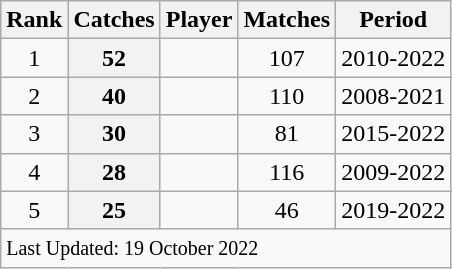<table class="wikitable plainrowheaders sortable">
<tr>
<th scope=col>Rank</th>
<th scope=col>Catches</th>
<th scope=col>Player</th>
<th scope=col>Matches</th>
<th scope=col>Period</th>
</tr>
<tr>
<td align=center>1</td>
<th scope=row style=text-align:center;>52</th>
<td> </td>
<td align=center>107</td>
<td>2010-2022</td>
</tr>
<tr>
<td align=center>2</td>
<th scope=row style=text-align:center;>40</th>
<td></td>
<td align=center>110</td>
<td>2008-2021</td>
</tr>
<tr>
<td align=center>3</td>
<th scope=row style=text-align:center;>30</th>
<td> </td>
<td align=center>81</td>
<td>2015-2022</td>
</tr>
<tr>
<td align=center>4</td>
<th scope=row style=text-align:center;>28</th>
<td> </td>
<td align=center>116</td>
<td>2009-2022</td>
</tr>
<tr>
<td align=center>5</td>
<th scope=row style=text-align:center;>25</th>
<td> </td>
<td align=center>46</td>
<td>2019-2022</td>
</tr>
<tr class=sortbottom>
<td colspan=5><small>Last Updated: 19 October 2022</small></td>
</tr>
</table>
